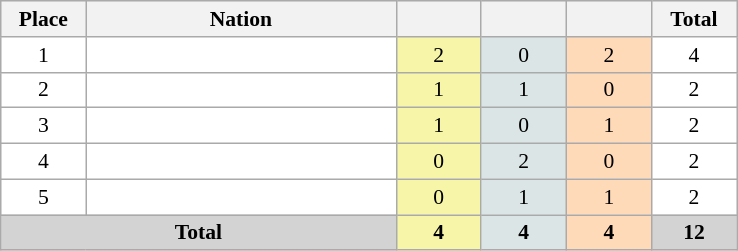<table class=wikitable style="border:1px solid #AAAAAA;font-size:90%">
<tr bgcolor="#EFEFEF">
<th width=50>Place</th>
<th width=200>Nation</th>
<th width=50></th>
<th width=50></th>
<th width=50></th>
<th width=50>Total</th>
</tr>
<tr align="center" valign="top" bgcolor="#FFFFFF">
<td>1</td>
<td align="left"></td>
<td style="background:#F7F6A8;">2</td>
<td style="background:#DCE5E5;">0</td>
<td style="background:#FFDAB9;">2</td>
<td>4</td>
</tr>
<tr align="center" valign="top" bgcolor="#FFFFFF">
<td>2</td>
<td align="left"></td>
<td style="background:#F7F6A8;">1</td>
<td style="background:#DCE5E5;">1</td>
<td style="background:#FFDAB9;">0</td>
<td>2</td>
</tr>
<tr align="center" valign="top" bgcolor="#FFFFFF">
<td>3</td>
<td align="left"></td>
<td style="background:#F7F6A8;">1</td>
<td style="background:#DCE5E5;">0</td>
<td style="background:#FFDAB9;">1</td>
<td>2</td>
</tr>
<tr align="center" valign="top" bgcolor="#FFFFFF">
<td>4</td>
<td align="left"></td>
<td style="background:#F7F6A8;">0</td>
<td style="background:#DCE5E5;">2</td>
<td style="background:#FFDAB9;">0</td>
<td>2</td>
</tr>
<tr align="center" valign="top" bgcolor="#FFFFFF">
<td>5</td>
<td align="left"></td>
<td style="background:#F7F6A8;">0</td>
<td style="background:#DCE5E5;">1</td>
<td style="background:#FFDAB9;">1</td>
<td>2</td>
</tr>
<tr align="center">
<td colspan="2" bgcolor=D3D3D3><strong>Total</strong></td>
<td style="background:#F7F6A8;"><strong>4</strong></td>
<td style="background:#DCE5E5;"><strong>4</strong></td>
<td style="background:#FFDAB9;"><strong>4</strong></td>
<td bgcolor=D3D3D3><strong>12</strong></td>
</tr>
</table>
